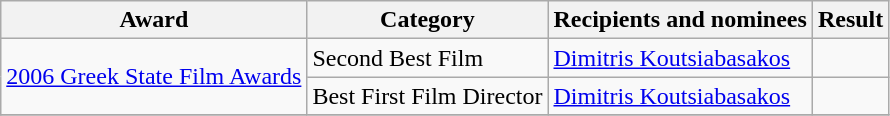<table class="wikitable">
<tr>
<th>Award</th>
<th>Category</th>
<th>Recipients and nominees</th>
<th>Result</th>
</tr>
<tr>
<td rowspan="2"><a href='#'>2006 Greek State Film Awards</a></td>
<td>Second Best Film</td>
<td><a href='#'>Dimitris Koutsiabasakos</a></td>
<td></td>
</tr>
<tr>
<td>Best First Film Director</td>
<td><a href='#'>Dimitris Koutsiabasakos</a></td>
<td></td>
</tr>
<tr>
</tr>
</table>
